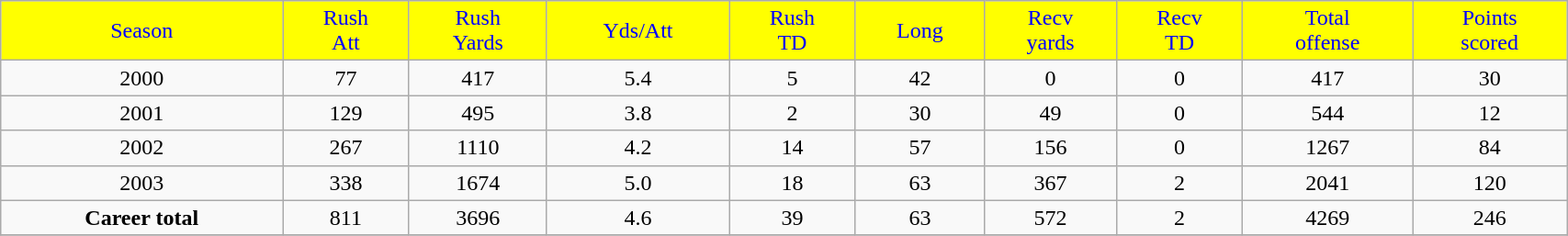<table class="wikitable" width="90%">
<tr align="center"  style="background:yellow;color:blue;">
<td>Season</td>
<td>Rush<br>Att</td>
<td>Rush<br>Yards</td>
<td>Yds/Att</td>
<td>Rush<br>TD</td>
<td>Long</td>
<td>Recv<br>yards</td>
<td>Recv<br>TD</td>
<td>Total<br>offense</td>
<td>Points<br>scored</td>
</tr>
<tr align="center" bgcolor="">
<td>2000</td>
<td>77</td>
<td>417</td>
<td>5.4</td>
<td>5</td>
<td>42</td>
<td>0</td>
<td>0</td>
<td>417</td>
<td>30</td>
</tr>
<tr align="center" bgcolor="">
<td>2001</td>
<td>129</td>
<td>495</td>
<td>3.8</td>
<td>2</td>
<td>30</td>
<td>49</td>
<td>0</td>
<td>544</td>
<td>12</td>
</tr>
<tr align="center" bgcolor="">
<td>2002</td>
<td>267</td>
<td>1110</td>
<td>4.2</td>
<td>14</td>
<td>57</td>
<td>156</td>
<td>0</td>
<td>1267</td>
<td>84</td>
</tr>
<tr align="center" bgcolor="">
<td>2003</td>
<td>338</td>
<td>1674</td>
<td>5.0</td>
<td>18</td>
<td>63</td>
<td>367</td>
<td>2</td>
<td>2041</td>
<td>120</td>
</tr>
<tr align="center" bgcolor="">
<td><strong>Career total</strong></td>
<td>811</td>
<td>3696</td>
<td>4.6</td>
<td>39</td>
<td>63</td>
<td>572</td>
<td>2</td>
<td>4269</td>
<td>246</td>
</tr>
<tr align="center" bgcolor="">
</tr>
</table>
